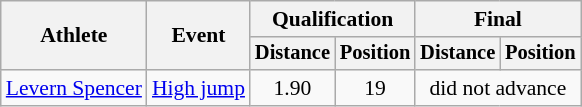<table class=wikitable style="font-size:90%">
<tr>
<th rowspan="2">Athlete</th>
<th rowspan="2">Event</th>
<th colspan="2">Qualification</th>
<th colspan="2">Final</th>
</tr>
<tr style="font-size:95%">
<th>Distance</th>
<th>Position</th>
<th>Distance</th>
<th>Position</th>
</tr>
<tr align=center>
<td align=left><a href='#'>Levern Spencer</a></td>
<td align=left><a href='#'>High jump</a></td>
<td>1.90</td>
<td>19</td>
<td colspan=2>did not advance</td>
</tr>
</table>
